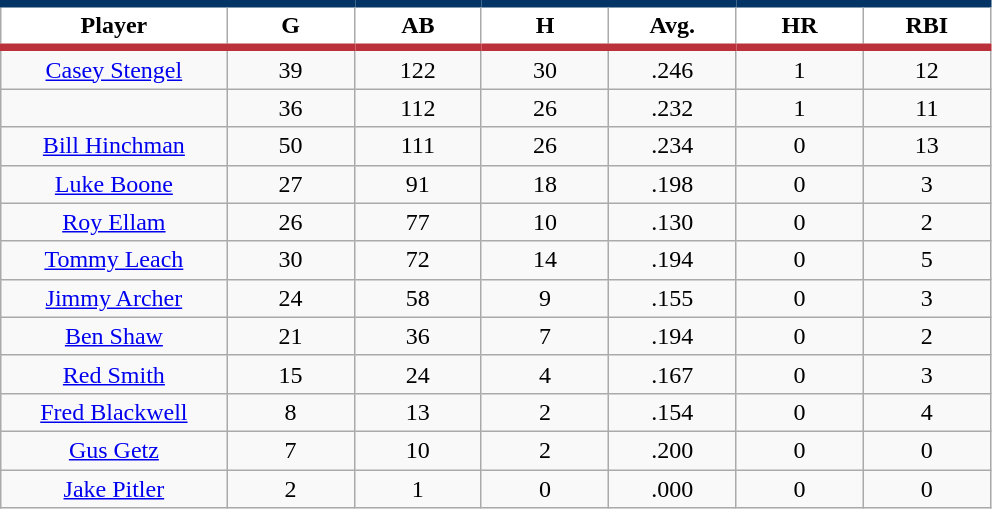<table class="wikitable sortable">
<tr>
<th style="background:#FFFFFF; border-top:#023465 5px solid; border-bottom:#ba313c 5px solid;" width="16%">Player</th>
<th style="background:#FFFFFF; border-top:#023465 5px solid; border-bottom:#ba313c 5px solid;" width="9%">G</th>
<th style="background:#FFFFFF; border-top:#023465 5px solid; border-bottom:#ba313c 5px solid;" width="9%">AB</th>
<th style="background:#FFFFFF; border-top:#023465 5px solid; border-bottom:#ba313c 5px solid;" width="9%">H</th>
<th style="background:#FFFFFF; border-top:#023465 5px solid; border-bottom:#ba313c 5px solid;" width="9%">Avg.</th>
<th style="background:#FFFFFF; border-top:#023465 5px solid; border-bottom:#ba313c 5px solid;" width="9%">HR</th>
<th style="background:#FFFFFF; border-top:#023465 5px solid; border-bottom:#ba313c 5px solid;" width="9%">RBI</th>
</tr>
<tr align="center">
<td><a href='#'>Casey Stengel</a></td>
<td>39</td>
<td>122</td>
<td>30</td>
<td>.246</td>
<td>1</td>
<td>12</td>
</tr>
<tr align=center>
<td></td>
<td>36</td>
<td>112</td>
<td>26</td>
<td>.232</td>
<td>1</td>
<td>11</td>
</tr>
<tr align="center">
<td><a href='#'>Bill Hinchman</a></td>
<td>50</td>
<td>111</td>
<td>26</td>
<td>.234</td>
<td>0</td>
<td>13</td>
</tr>
<tr align=center>
<td><a href='#'>Luke Boone</a></td>
<td>27</td>
<td>91</td>
<td>18</td>
<td>.198</td>
<td>0</td>
<td>3</td>
</tr>
<tr align=center>
<td><a href='#'>Roy Ellam</a></td>
<td>26</td>
<td>77</td>
<td>10</td>
<td>.130</td>
<td>0</td>
<td>2</td>
</tr>
<tr align=center>
<td><a href='#'>Tommy Leach</a></td>
<td>30</td>
<td>72</td>
<td>14</td>
<td>.194</td>
<td>0</td>
<td>5</td>
</tr>
<tr align=center>
<td><a href='#'>Jimmy Archer</a></td>
<td>24</td>
<td>58</td>
<td>9</td>
<td>.155</td>
<td>0</td>
<td>3</td>
</tr>
<tr align=center>
<td><a href='#'>Ben Shaw</a></td>
<td>21</td>
<td>36</td>
<td>7</td>
<td>.194</td>
<td>0</td>
<td>2</td>
</tr>
<tr align=center>
<td><a href='#'>Red Smith</a></td>
<td>15</td>
<td>24</td>
<td>4</td>
<td>.167</td>
<td>0</td>
<td>3</td>
</tr>
<tr align=center>
<td><a href='#'>Fred Blackwell</a></td>
<td>8</td>
<td>13</td>
<td>2</td>
<td>.154</td>
<td>0</td>
<td>4</td>
</tr>
<tr align=center>
<td><a href='#'>Gus Getz</a></td>
<td>7</td>
<td>10</td>
<td>2</td>
<td>.200</td>
<td>0</td>
<td>0</td>
</tr>
<tr align=center>
<td><a href='#'>Jake Pitler</a></td>
<td>2</td>
<td>1</td>
<td>0</td>
<td>.000</td>
<td>0</td>
<td>0</td>
</tr>
</table>
